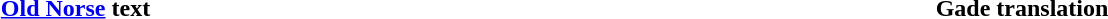<table width="100%">
<tr>
<th width="25%"><a href='#'>Old Norse</a> text</th>
<th width="50%">Gade translation</th>
</tr>
<tr>
<td><br></td>
<td><br></td>
</tr>
</table>
